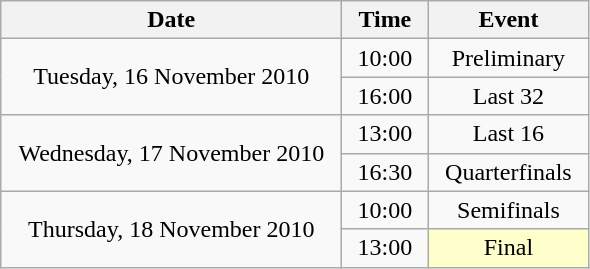<table class = "wikitable" style="text-align:center;">
<tr>
<th width=220>Date</th>
<th width=50>Time</th>
<th width=100>Event</th>
</tr>
<tr>
<td rowspan=2>Tuesday, 16 November 2010</td>
<td>10:00</td>
<td>Preliminary</td>
</tr>
<tr>
<td>16:00</td>
<td>Last 32</td>
</tr>
<tr>
<td rowspan=2>Wednesday, 17 November 2010</td>
<td>13:00</td>
<td>Last 16</td>
</tr>
<tr>
<td>16:30</td>
<td>Quarterfinals</td>
</tr>
<tr>
<td rowspan=2>Thursday, 18 November 2010</td>
<td>10:00</td>
<td>Semifinals</td>
</tr>
<tr>
<td>13:00</td>
<td bgcolor=ffffcc>Final</td>
</tr>
</table>
